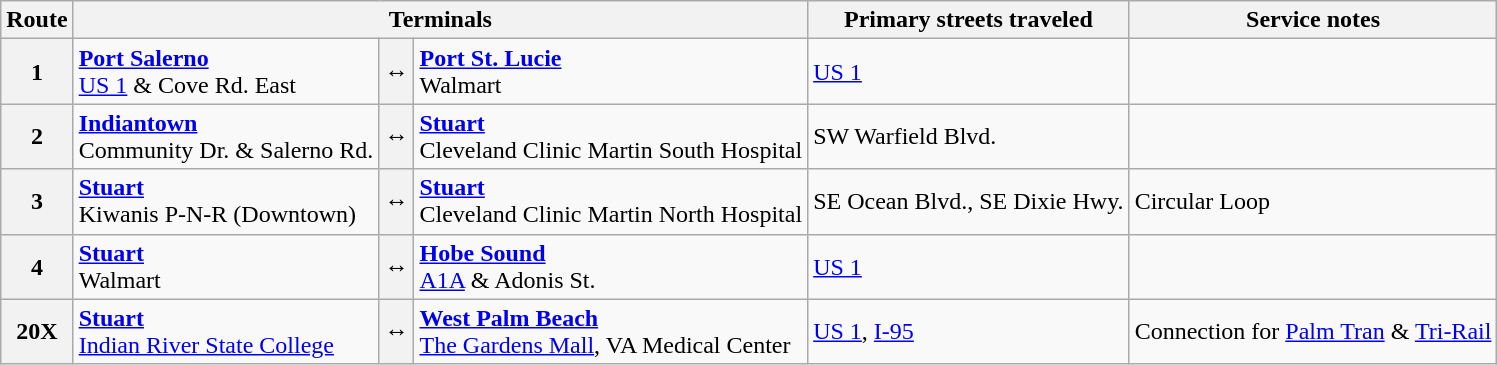<table class=wikitable>
<tr>
<th>Route</th>
<th colspan=3>Terminals</th>
<th>Primary streets traveled</th>
<th>Service notes</th>
</tr>
<tr>
<th>1</th>
<td><strong><a href='#'>Port Salerno</a></strong><br><a href='#'>US 1</a> & Cove Rd. East</td>
<th><span>↔</span></th>
<td><strong><a href='#'>Port St. Lucie</a></strong><br>Walmart</td>
<td><a href='#'>US 1</a></td>
<td></td>
</tr>
<tr>
<th>2</th>
<td><strong><a href='#'>Indiantown</a></strong><br>Community Dr. & Salerno Rd.</td>
<th><span>↔</span></th>
<td><strong><a href='#'>Stuart</a></strong><br>Cleveland Clinic Martin South Hospital</td>
<td>SW Warfield Blvd.</td>
<td></td>
</tr>
<tr>
<th>3</th>
<td><strong><a href='#'>Stuart</a></strong><br>Kiwanis P-N-R (Downtown)</td>
<th><span>↔</span></th>
<td><strong><a href='#'>Stuart</a></strong><br>Cleveland Clinic Martin North Hospital</td>
<td>SE Ocean Blvd., SE Dixie Hwy.</td>
<td>Circular Loop</td>
</tr>
<tr>
<th>4</th>
<td><strong><a href='#'>Stuart</a></strong><br>Walmart</td>
<th><span>↔</span></th>
<td><strong><a href='#'>Hobe Sound</a></strong><br><a href='#'>A1A</a> & Adonis St.</td>
<td><a href='#'>US 1</a></td>
<td></td>
</tr>
<tr>
<th>20X</th>
<td><strong><a href='#'>Stuart</a></strong><br><a href='#'>Indian River State College</a></td>
<th><span>↔</span></th>
<td><strong><a href='#'>West Palm Beach</a></strong><br><a href='#'>The Gardens Mall</a>, VA Medical Center</td>
<td><a href='#'>US 1</a>, <a href='#'>I-95</a></td>
<td>Connection for <a href='#'>Palm Tran</a> & <a href='#'>Tri-Rail</a></td>
</tr>
</table>
